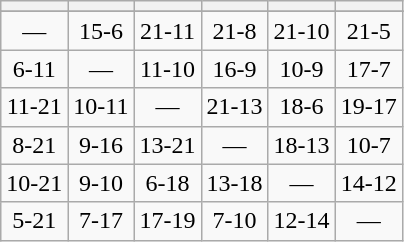<table class="wikitable" style="text-align: center;">
<tr>
<th></th>
<th></th>
<th></th>
<th></th>
<th></th>
<th></th>
</tr>
<tr>
</tr>
<tr>
<td>—</td>
<td>15-6</td>
<td>21-11</td>
<td>21-8</td>
<td>21-10</td>
<td>21-5</td>
</tr>
<tr>
<td>6-11</td>
<td>—</td>
<td>11-10</td>
<td>16-9</td>
<td>10-9</td>
<td>17-7</td>
</tr>
<tr>
<td>11-21</td>
<td>10-11</td>
<td>—</td>
<td>21-13</td>
<td>18-6</td>
<td>19-17</td>
</tr>
<tr>
<td>8-21</td>
<td>9-16</td>
<td>13-21</td>
<td>—</td>
<td>18-13</td>
<td>10-7</td>
</tr>
<tr>
<td>10-21</td>
<td>9-10</td>
<td>6-18</td>
<td>13-18</td>
<td>—</td>
<td>14-12</td>
</tr>
<tr>
<td>5-21</td>
<td>7-17</td>
<td>17-19</td>
<td>7-10</td>
<td>12-14</td>
<td>—</td>
</tr>
</table>
